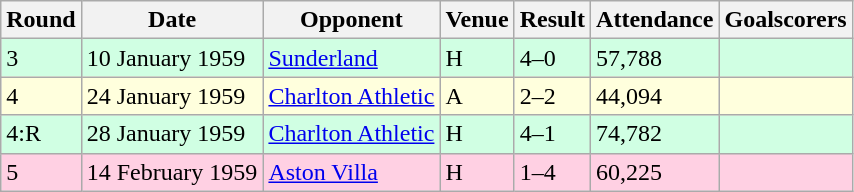<table class="wikitable">
<tr>
<th>Round</th>
<th>Date</th>
<th>Opponent</th>
<th>Venue</th>
<th>Result</th>
<th>Attendance</th>
<th>Goalscorers</th>
</tr>
<tr style="background-color: #d0ffe3;">
<td>3</td>
<td>10 January 1959</td>
<td><a href='#'>Sunderland</a></td>
<td>H</td>
<td>4–0</td>
<td>57,788</td>
<td></td>
</tr>
<tr style="background-color: #ffffdd;">
<td>4</td>
<td>24 January 1959</td>
<td><a href='#'>Charlton Athletic</a></td>
<td>A</td>
<td>2–2</td>
<td>44,094</td>
<td></td>
</tr>
<tr style="background-color: #d0ffe3;">
<td>4:R</td>
<td>28 January 1959</td>
<td><a href='#'>Charlton Athletic</a></td>
<td>H</td>
<td>4–1</td>
<td>74,782</td>
<td></td>
</tr>
<tr style="background-color: #ffd0e3;">
<td>5</td>
<td>14 February 1959</td>
<td><a href='#'>Aston Villa</a></td>
<td>H</td>
<td>1–4</td>
<td>60,225</td>
<td></td>
</tr>
</table>
